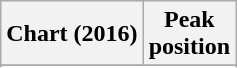<table class="wikitable sortable plainrowheaders" style="text-align:center">
<tr>
<th scope="col">Chart (2016)</th>
<th scope="col">Peak<br> position</th>
</tr>
<tr>
</tr>
<tr>
</tr>
</table>
